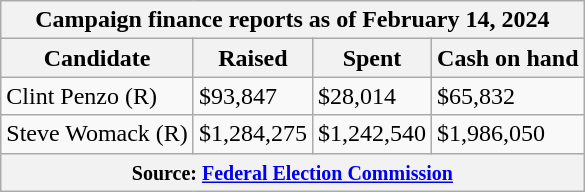<table class="wikitable sortable">
<tr>
<th colspan=4>Campaign finance reports as of February 14, 2024</th>
</tr>
<tr style="text-align:center;">
<th>Candidate</th>
<th>Raised</th>
<th>Spent</th>
<th>Cash on hand</th>
</tr>
<tr>
<td>Clint Penzo (R)</td>
<td>$93,847</td>
<td>$28,014</td>
<td>$65,832</td>
</tr>
<tr>
<td>Steve Womack (R)</td>
<td>$1,284,275</td>
<td>$1,242,540</td>
<td>$1,986,050</td>
</tr>
<tr>
<th colspan="4"><small>Source: <a href='#'>Federal Election Commission</a></small></th>
</tr>
</table>
